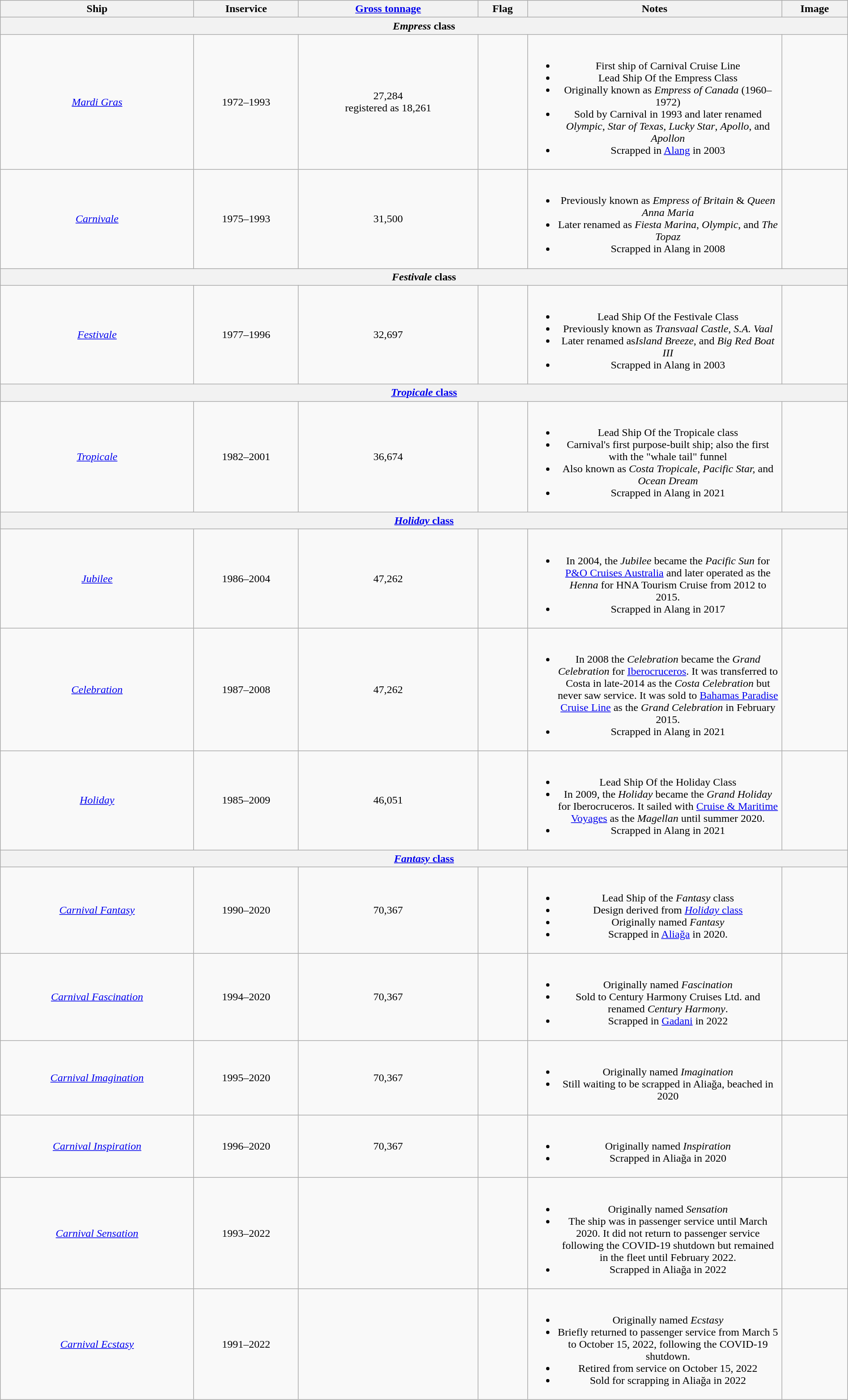<table class="wikitable sortable" style="width:100%; text-align:center;">
<tr>
<th>Ship</th>
<th>Inservice</th>
<th><a href='#'>Gross tonnage</a></th>
<th>Flag</th>
<th scope="col" style="width: 30%">Notes</th>
<th>Image</th>
</tr>
<tr>
<th colspan="6"><em>Empress</em> class</th>
</tr>
<tr>
<td><em><a href='#'>Mardi Gras</a></em></td>
<td>1972–1993</td>
<td>27,284<br> registered as 18,261</td>
<td></td>
<td><br><ul><li>First ship of Carnival Cruise Line</li><li>Lead Ship Of the Empress Class</li><li>Originally known as <em>Empress of Canada</em> (1960–1972)</li><li>Sold by Carnival in 1993 and later renamed <em>Olympic</em>, <em>Star of Texas</em>, <em>Lucky Star</em>, <em>Apollo</em>, and <em>Apollon</em></li><li>Scrapped in <a href='#'>Alang</a> in 2003</li></ul></td>
<td></td>
</tr>
<tr>
<td><em><a href='#'>Carnivale</a></em></td>
<td>1975–1993</td>
<td>31,500</td>
<td></td>
<td><br><ul><li>Previously known as <em>Empress of Britain</em> & <em>Queen Anna Maria</em></li><li>Later renamed as <em>Fiesta Marina</em>, <em>Olympic</em>, and <em>The Topaz</em></li><li>Scrapped in Alang  in 2008</li></ul></td>
<td></td>
</tr>
<tr>
<th colspan="6"><em>Festivale</em> class</th>
</tr>
<tr>
<td><em><a href='#'>Festivale</a></em></td>
<td>1977–1996</td>
<td>32,697</td>
<td></td>
<td><br><ul><li>Lead Ship Of the Festivale Class</li><li>Previously known as <em>Transvaal Castle</em>, <em>S.A. Vaal</em></li><li>Later renamed as<em>Island Breeze</em>, and <em>Big Red Boat III</em></li><li>Scrapped in Alang in 2003</li></ul></td>
<td></td>
</tr>
<tr>
<th colspan="6"><a href='#'><em>Tropicale</em> class</a></th>
</tr>
<tr>
<td><em><a href='#'>Tropicale</a></em></td>
<td>1982–2001</td>
<td>36,674</td>
<td></td>
<td><br><ul><li>Lead Ship Of the Tropicale class</li><li>Carnival's first purpose-built ship; also the first with the "whale tail" funnel</li><li>Also known as <em>Costa Tropicale</em>, <em>Pacific Star,</em> and <em>Ocean Dream</em></li><li>Scrapped in Alang in 2021</li></ul></td>
<td></td>
</tr>
<tr>
<th colspan="6"><a href='#'><em>Holiday</em> class</a></th>
</tr>
<tr>
<td><em><a href='#'>Jubilee</a></em></td>
<td>1986–2004</td>
<td>47,262</td>
<td></td>
<td><br><ul><li>In 2004, the <em>Jubilee</em> became the <em>Pacific Sun</em> for <a href='#'>P&O Cruises Australia</a> and later operated as the <em>Henna</em> for HNA Tourism Cruise from 2012 to 2015.</li><li>Scrapped in Alang in 2017</li></ul></td>
<td></td>
</tr>
<tr>
<td><em><a href='#'>Celebration</a></em></td>
<td>1987–2008</td>
<td>47,262</td>
<td></td>
<td><br><ul><li>In 2008 the <em>Celebration</em> became the <em>Grand Celebration</em> for <a href='#'>Iberocruceros</a>. It was transferred to Costa in late-2014 as the <em>Costa Celebration</em> but never saw service. It was sold to <a href='#'>Bahamas Paradise Cruise Line</a> as the <em>Grand Celebration</em> in February 2015.</li><li>Scrapped in Alang in 2021</li></ul></td>
<td></td>
</tr>
<tr>
<td><em><a href='#'>Holiday</a></em></td>
<td>1985–2009</td>
<td>46,051</td>
<td></td>
<td><br><ul><li>Lead Ship Of the Holiday Class</li><li>In 2009, the <em>Holiday</em> became the <em>Grand Holiday</em> for Iberocruceros. It sailed with <a href='#'>Cruise & Maritime Voyages</a> as the <em>Magellan</em> until summer 2020.</li><li>Scrapped in Alang in 2021</li></ul></td>
<td></td>
</tr>
<tr>
<th colspan="6"><a href='#'><em>Fantasy</em> class</a></th>
</tr>
<tr>
<td><em><a href='#'>Carnival Fantasy</a></em></td>
<td>1990–2020</td>
<td>70,367</td>
<td></td>
<td><br><ul><li>Lead Ship of the <em>Fantasy</em> class</li><li>Design derived from <a href='#'><em>Holiday</em> class</a></li><li>Originally named <em>Fantasy</em></li><li>Scrapped in <a href='#'>Aliağa</a> in 2020.</li></ul></td>
<td></td>
</tr>
<tr>
<td><em><a href='#'>Carnival Fascination</a></em></td>
<td>1994–2020<br></td>
<td>70,367</td>
<td></td>
<td><br><ul><li>Originally named <em>Fascination</em></li><li>Sold to Century Harmony Cruises Ltd. and renamed <em>Century Harmony</em>.</li><li>Scrapped in <a href='#'>Gadani</a> in 2022</li></ul></td>
<td></td>
</tr>
<tr>
<td><em><a href='#'>Carnival Imagination</a></em></td>
<td>1995–2020<br></td>
<td>70,367</td>
<td></td>
<td><br><ul><li>Originally named <em>Imagination</em></li><li>Still waiting to be scrapped in Aliağa, beached in 2020</li></ul></td>
<td></td>
</tr>
<tr>
<td><em><a href='#'>Carnival Inspiration</a></em></td>
<td>1996–2020</td>
<td>70,367</td>
<td></td>
<td><br><ul><li>Originally named <em>Inspiration</em></li><li>Scrapped in Aliağa in 2020</li></ul></td>
<td></td>
</tr>
<tr>
<td><em><a href='#'>Carnival Sensation</a></em></td>
<td>1993–2022</td>
<td></td>
<td></td>
<td><br><ul><li>Originally named <em>Sensation</em></li><li>The ship was in passenger service until March 2020. It did not return to passenger service following the COVID-19 shutdown but remained in the fleet until February 2022.</li><li>Scrapped in Aliağa in 2022</li></ul></td>
<td></td>
</tr>
<tr>
<td><em><a href='#'>Carnival Ecstasy</a></em></td>
<td>1991–2022</td>
<td></td>
<td></td>
<td><br><ul><li>Originally named <em>Ecstasy</em></li><li>Briefly returned to passenger service from March 5 to October 15, 2022, following the COVID-19 shutdown.</li><li>Retired from service on October 15, 2022 </li><li>Sold for scrapping in Aliağa in 2022</li></ul></td>
<td></td>
</tr>
</table>
